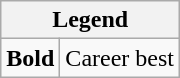<table class="wikitable">
<tr>
<th colspan="2">Legend</th>
</tr>
<tr>
<td><strong>Bold</strong></td>
<td>Career best</td>
</tr>
</table>
